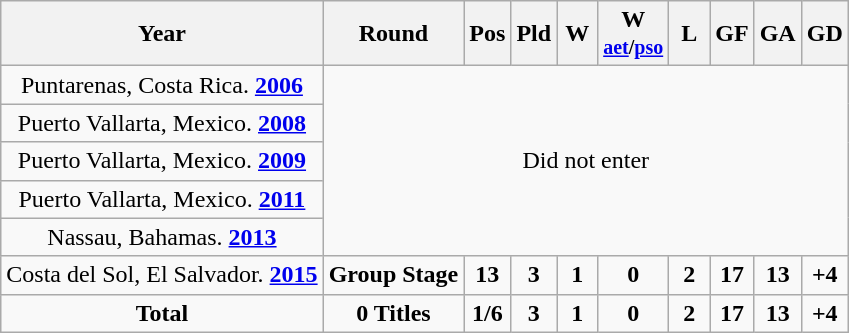<table class="wikitable" style="text-align: center;">
<tr>
<th>Year</th>
<th>Round</th>
<th width=20>Pos</th>
<th width=20>Pld</th>
<th width=20>W</th>
<th width=20>W<br><small><a href='#'>aet</a>/<a href='#'>pso</a></small></th>
<th width=20>L</th>
<th width=20>GF</th>
<th width=20>GA</th>
<th width=20>GD</th>
</tr>
<tr style="background:;">
<td>Puntarenas, Costa Rica. <strong><a href='#'>2006</a></strong></td>
<td rowspan=5 colspan=9>Did not enter</td>
</tr>
<tr style="background:;">
<td>Puerto Vallarta, Mexico. <strong><a href='#'>2008</a></strong></td>
</tr>
<tr style="background:;">
<td>Puerto Vallarta, Mexico. <strong><a href='#'>2009</a></strong></td>
</tr>
<tr style="background:;">
<td>Puerto Vallarta, Mexico. <strong><a href='#'>2011</a></strong></td>
</tr>
<tr style="background:;">
<td>Nassau, Bahamas. <strong><a href='#'>2013</a></strong></td>
</tr>
<tr style="background:;">
<td>Costa del Sol, El Salvador. <strong><a href='#'>2015</a></strong></td>
<td><strong>Group Stage</strong></td>
<td><strong>13</strong></td>
<td><strong>3</strong></td>
<td><strong>1</strong></td>
<td><strong>0</strong></td>
<td><strong>2</strong></td>
<td><strong>17</strong></td>
<td><strong>13</strong></td>
<td><strong>+4</strong></td>
</tr>
<tr>
<td><strong>Total</strong></td>
<td><strong>0 Titles</strong></td>
<td><strong>1/6</strong></td>
<td><strong>3</strong></td>
<td><strong>1</strong></td>
<td><strong>0</strong></td>
<td><strong>2</strong></td>
<td><strong>17</strong></td>
<td><strong>13</strong></td>
<td><strong>+4</strong></td>
</tr>
</table>
